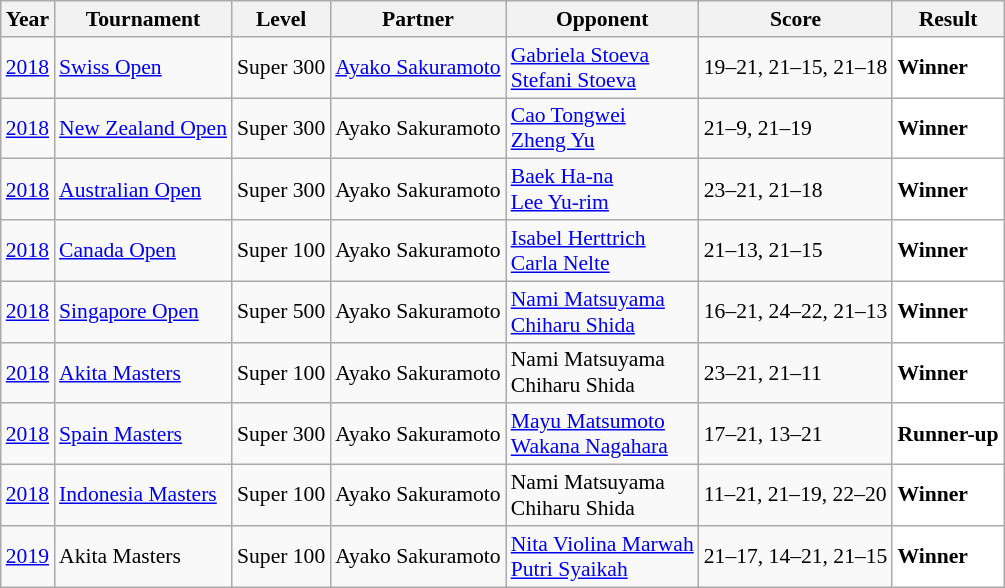<table class="sortable wikitable" style="font-size: 90%;">
<tr>
<th>Year</th>
<th>Tournament</th>
<th>Level</th>
<th>Partner</th>
<th>Opponent</th>
<th>Score</th>
<th>Result</th>
</tr>
<tr>
<td align="center"><a href='#'>2018</a></td>
<td align="left"><a href='#'>Swiss Open</a></td>
<td align="left">Super 300</td>
<td align="left"> <a href='#'>Ayako Sakuramoto</a></td>
<td align="left"> <a href='#'>Gabriela Stoeva</a><br> <a href='#'>Stefani Stoeva</a></td>
<td align="left">19–21, 21–15, 21–18</td>
<td style="text-align:left; background:white"> <strong>Winner</strong></td>
</tr>
<tr>
<td align="center"><a href='#'>2018</a></td>
<td align="left"><a href='#'>New Zealand Open</a></td>
<td align="left">Super 300</td>
<td align="left"> Ayako Sakuramoto</td>
<td align="left"> <a href='#'>Cao Tongwei</a><br> <a href='#'>Zheng Yu</a></td>
<td align="left">21–9, 21–19</td>
<td style="text-align:left; background:white"> <strong>Winner</strong></td>
</tr>
<tr>
<td align="center"><a href='#'>2018</a></td>
<td align="left"><a href='#'>Australian Open</a></td>
<td align="left">Super 300</td>
<td align="left"> Ayako Sakuramoto</td>
<td align="left"> <a href='#'>Baek Ha-na</a><br> <a href='#'>Lee Yu-rim</a></td>
<td align="left">23–21, 21–18</td>
<td style="text-align:left; background:white"> <strong>Winner</strong></td>
</tr>
<tr>
<td align="center"><a href='#'>2018</a></td>
<td align="left"><a href='#'>Canada Open</a></td>
<td align="left">Super 100</td>
<td align="left"> Ayako Sakuramoto</td>
<td align="left"> <a href='#'>Isabel Herttrich</a><br> <a href='#'>Carla Nelte</a></td>
<td align="left">21–13, 21–15</td>
<td style="text-align:left; background:white"> <strong>Winner</strong></td>
</tr>
<tr>
<td align="center"><a href='#'>2018</a></td>
<td align="left"><a href='#'>Singapore Open</a></td>
<td align="left">Super 500</td>
<td align="left"> Ayako Sakuramoto</td>
<td align="left"> <a href='#'>Nami Matsuyama</a><br> <a href='#'>Chiharu Shida</a></td>
<td align="left">16–21, 24–22, 21–13</td>
<td style="text-align:left; background:white"> <strong>Winner</strong></td>
</tr>
<tr>
<td align="center"><a href='#'>2018</a></td>
<td align="left"><a href='#'>Akita Masters</a></td>
<td align="left">Super 100</td>
<td align="left"> Ayako Sakuramoto</td>
<td align="left"> Nami Matsuyama<br> Chiharu Shida</td>
<td align="left">23–21, 21–11</td>
<td style="text-align:left; background:white"> <strong>Winner</strong></td>
</tr>
<tr>
<td align="center"><a href='#'>2018</a></td>
<td align="left"><a href='#'>Spain Masters</a></td>
<td align="left">Super 300</td>
<td align="left"> Ayako Sakuramoto</td>
<td align="left"> <a href='#'>Mayu Matsumoto</a><br> <a href='#'>Wakana Nagahara</a></td>
<td align="left">17–21, 13–21</td>
<td style="text-align:left; background:white"> <strong>Runner-up</strong></td>
</tr>
<tr>
<td align="center"><a href='#'>2018</a></td>
<td align="left"><a href='#'>Indonesia Masters</a></td>
<td align="left">Super 100</td>
<td align="left"> Ayako Sakuramoto</td>
<td align="left"> Nami Matsuyama<br> Chiharu Shida</td>
<td align="left">11–21, 21–19, 22–20</td>
<td style="text-align:left; background:white"> <strong>Winner</strong></td>
</tr>
<tr>
<td align="center"><a href='#'>2019</a></td>
<td align="left">Akita Masters</td>
<td align="left">Super 100</td>
<td align="left"> Ayako Sakuramoto</td>
<td align="left"> <a href='#'>Nita Violina Marwah</a><br> <a href='#'>Putri Syaikah</a></td>
<td align="left">21–17, 14–21, 21–15</td>
<td style="text-align:left; background:white"> <strong>Winner</strong></td>
</tr>
</table>
